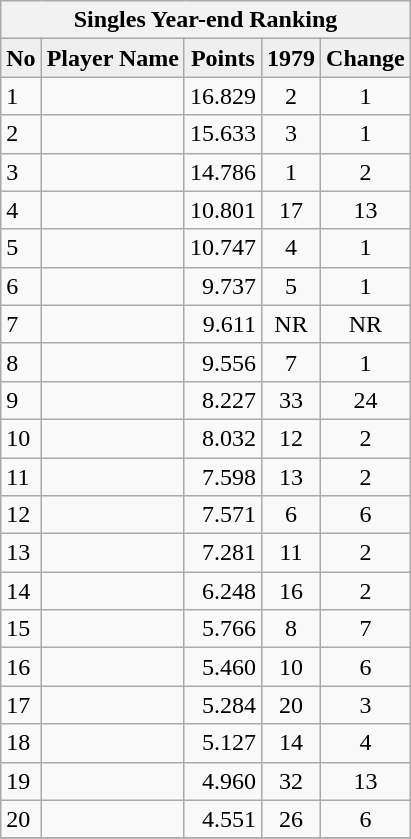<table class="wikitable">
<tr>
<th colspan="5">Singles Year-end Ranking</th>
</tr>
<tr bgcolor="#efefef">
<td align="center"><strong>No</strong></td>
<td align="center"><strong>Player Name</strong></td>
<td align="center"><strong>Points</strong></td>
<td align="center"><strong>1979</strong></td>
<td align="center"><strong>Change</strong></td>
</tr>
<tr>
<td>1</td>
<td></td>
<td align="right">16.829</td>
<td align="center">2</td>
<td align="center"> 1</td>
</tr>
<tr>
<td>2</td>
<td></td>
<td align="right">15.633</td>
<td align="center">3</td>
<td align="center"> 1</td>
</tr>
<tr>
<td>3</td>
<td></td>
<td align="right">14.786</td>
<td align="center">1</td>
<td align="center"> 2</td>
</tr>
<tr>
<td>4</td>
<td></td>
<td align="right">10.801</td>
<td align="center">17</td>
<td align="center"> 13</td>
</tr>
<tr>
<td>5</td>
<td></td>
<td align="right">10.747</td>
<td align="center">4</td>
<td align="center"> 1</td>
</tr>
<tr>
<td>6</td>
<td></td>
<td align="right">9.737</td>
<td align="center">5</td>
<td align="center"> 1</td>
</tr>
<tr>
<td>7</td>
<td></td>
<td align="right">9.611</td>
<td align="center">NR</td>
<td align="center">NR</td>
</tr>
<tr>
<td>8</td>
<td></td>
<td align="right">9.556</td>
<td align="center">7</td>
<td align="center"> 1</td>
</tr>
<tr>
<td>9</td>
<td></td>
<td align="right">8.227</td>
<td align="center">33</td>
<td align="center"> 24</td>
</tr>
<tr>
<td>10</td>
<td></td>
<td align="right">8.032</td>
<td align="center">12</td>
<td align="center"> 2</td>
</tr>
<tr>
<td>11</td>
<td></td>
<td align="right">7.598</td>
<td align="center">13</td>
<td align="center"> 2</td>
</tr>
<tr>
<td>12</td>
<td></td>
<td align="right">7.571</td>
<td align="center">6</td>
<td align="center"> 6</td>
</tr>
<tr>
<td>13</td>
<td></td>
<td align="right">7.281</td>
<td align="center">11</td>
<td align="center"> 2</td>
</tr>
<tr>
<td>14</td>
<td></td>
<td align="right">6.248</td>
<td align="center">16</td>
<td align="center"> 2</td>
</tr>
<tr>
<td>15</td>
<td></td>
<td align="right">5.766</td>
<td align="center">8</td>
<td align="center"> 7</td>
</tr>
<tr>
<td>16</td>
<td></td>
<td align="right">5.460</td>
<td align="center">10</td>
<td align="center"> 6</td>
</tr>
<tr>
<td>17</td>
<td></td>
<td align="right">5.284</td>
<td align="center">20</td>
<td align="center"> 3</td>
</tr>
<tr>
<td>18</td>
<td></td>
<td align="right">5.127</td>
<td align="center">14</td>
<td align="center"> 4</td>
</tr>
<tr>
<td>19</td>
<td></td>
<td align="right">4.960</td>
<td align="center">32</td>
<td align="center"> 13</td>
</tr>
<tr>
<td>20</td>
<td></td>
<td align="right">4.551</td>
<td align="center">26</td>
<td align="center"> 6</td>
</tr>
<tr>
</tr>
</table>
